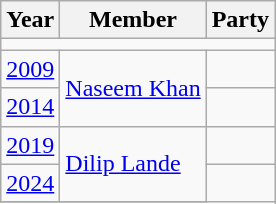<table class="wikitable">
<tr>
<th>Year</th>
<th>Member</th>
<th colspan="2">Party</th>
</tr>
<tr>
<td colspan=4></td>
</tr>
<tr>
<td><a href='#'>2009</a></td>
<td rowspan="2"><a href='#'>Naseem Khan</a></td>
<td></td>
</tr>
<tr>
<td><a href='#'>2014</a></td>
</tr>
<tr>
<td><a href='#'>2019</a></td>
<td Rowspan=2><a href='#'>Dilip Lande</a></td>
<td></td>
</tr>
<tr>
<td><a href='#'>2024</a></td>
</tr>
<tr>
</tr>
</table>
